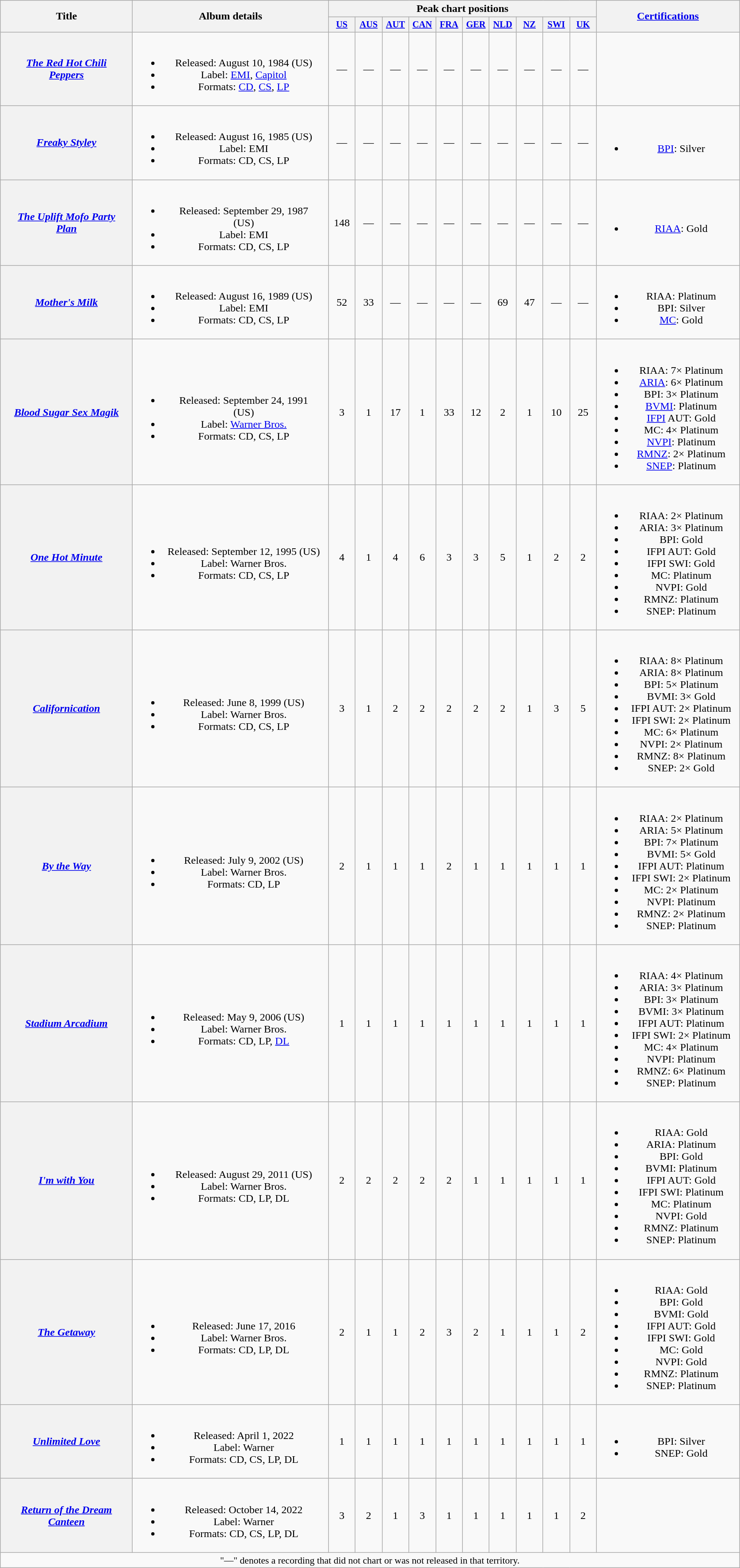<table class="wikitable plainrowheaders" style="text-align:center;">
<tr>
<th scope="col" rowspan="2" style="width:12em;">Title</th>
<th scope="col" rowspan="2" style="width:18em;">Album details</th>
<th scope="col" colspan="10">Peak chart positions</th>
<th scope="col" rowspan="2" style="width:13em;"><a href='#'>Certifications</a></th>
</tr>
<tr>
<th scope="col" style="width:2.5em;font-size:85%;"><a href='#'>US</a><br></th>
<th scope="col" style="width:2.5em;font-size:85%;"><a href='#'>AUS</a><br></th>
<th scope="col" style="width:2.5em;font-size:85%;"><a href='#'>AUT</a><br></th>
<th scope="col" style="width:2.5em;font-size:85%;"><a href='#'>CAN</a><br></th>
<th scope="col" style="width:2.5em;font-size:85%;"><a href='#'>FRA</a><br></th>
<th scope="col" style="width:2.5em;font-size:85%;"><a href='#'>GER</a><br></th>
<th scope="col" style="width:2.5em;font-size:85%;"><a href='#'>NLD</a><br></th>
<th scope="col" style="width:2.5em;font-size:85%;"><a href='#'>NZ</a><br></th>
<th scope="col" style="width:2.5em;font-size:85%;"><a href='#'>SWI</a><br></th>
<th scope="col" style="width:2.5em;font-size:85%;"><a href='#'>UK</a><br></th>
</tr>
<tr>
<th scope="row"><em><a href='#'>The Red Hot Chili<br>Peppers</a></em></th>
<td><br><ul><li>Released: August 10, 1984 <span>(US)</span></li><li>Label: <a href='#'>EMI</a>, <a href='#'>Capitol</a></li><li>Formats: <a href='#'>CD</a>, <a href='#'>CS</a>, <a href='#'>LP</a></li></ul></td>
<td>—</td>
<td>—</td>
<td>—</td>
<td>—</td>
<td>—</td>
<td>—</td>
<td>—</td>
<td>—</td>
<td>—</td>
<td>—</td>
<td></td>
</tr>
<tr>
<th scope="row"><em><a href='#'>Freaky Styley</a></em></th>
<td><br><ul><li>Released: August 16, 1985 <span>(US)</span></li><li>Label: EMI</li><li>Formats: CD, CS, LP</li></ul></td>
<td>—</td>
<td>—</td>
<td>—</td>
<td>—</td>
<td>—</td>
<td>—</td>
<td>—</td>
<td>—</td>
<td>—</td>
<td>—</td>
<td><br><ul><li><a href='#'>BPI</a>: Silver</li></ul></td>
</tr>
<tr>
<th scope="row"><em><a href='#'>The Uplift Mofo Party<br>Plan</a></em></th>
<td><br><ul><li>Released: September 29, 1987<br><span>(US)</span></li><li>Label: EMI</li><li>Formats: CD, CS, LP</li></ul></td>
<td>148</td>
<td>—</td>
<td>—</td>
<td>—</td>
<td>—</td>
<td>—</td>
<td>—</td>
<td>—</td>
<td>—</td>
<td>—</td>
<td><br><ul><li><a href='#'>RIAA</a>: Gold</li></ul></td>
</tr>
<tr>
<th scope="row"><em><a href='#'>Mother's Milk</a></em></th>
<td><br><ul><li>Released: August 16, 1989 <span>(US)</span></li><li>Label: EMI</li><li>Formats: CD, CS, LP</li></ul></td>
<td>52</td>
<td>33</td>
<td>—</td>
<td>—</td>
<td>—</td>
<td>—</td>
<td>69</td>
<td>47</td>
<td>—</td>
<td>—</td>
<td><br><ul><li>RIAA: Platinum</li><li>BPI: Silver</li><li><a href='#'>MC</a>: Gold</li></ul></td>
</tr>
<tr>
<th scope="row"><em><a href='#'>Blood Sugar Sex Magik</a></em></th>
<td><br><ul><li>Released: September 24, 1991<br><span>(US)</span></li><li>Label: <a href='#'>Warner Bros.</a></li><li>Formats: CD, CS, LP</li></ul></td>
<td>3</td>
<td>1</td>
<td>17</td>
<td>1</td>
<td>33</td>
<td>12</td>
<td>2</td>
<td>1</td>
<td>10</td>
<td>25</td>
<td><br><ul><li>RIAA: 7× Platinum</li><li><a href='#'>ARIA</a>: 6× Platinum</li><li>BPI: 3× Platinum</li><li><a href='#'>BVMI</a>: Platinum</li><li><a href='#'>IFPI</a> AUT: Gold</li><li>MC: 4× Platinum</li><li><a href='#'>NVPI</a>: Platinum</li><li><a href='#'>RMNZ</a>: 2× Platinum</li><li><a href='#'>SNEP</a>: Platinum</li></ul></td>
</tr>
<tr>
<th scope="row"><em><a href='#'>One Hot Minute</a></em></th>
<td><br><ul><li>Released: September 12, 1995 <span>(US)</span></li><li>Label: Warner Bros.</li><li>Formats: CD, CS, LP</li></ul></td>
<td>4</td>
<td>1</td>
<td>4</td>
<td>6</td>
<td>3</td>
<td>3</td>
<td>5</td>
<td>1</td>
<td>2</td>
<td>2</td>
<td><br><ul><li>RIAA: 2× Platinum</li><li>ARIA: 3× Platinum</li><li>BPI: Gold</li><li>IFPI AUT: Gold</li><li>IFPI SWI: Gold</li><li>MC: Platinum</li><li>NVPI: Gold</li><li>RMNZ: Platinum</li><li>SNEP: Platinum</li></ul></td>
</tr>
<tr>
<th scope="row"><em><a href='#'>Californication</a></em></th>
<td><br><ul><li>Released: June 8, 1999 <span>(US)</span></li><li>Label: Warner Bros.</li><li>Formats: CD, CS, LP</li></ul></td>
<td>3</td>
<td>1</td>
<td>2</td>
<td>2</td>
<td>2</td>
<td>2</td>
<td>2</td>
<td>1</td>
<td>3</td>
<td>5</td>
<td><br><ul><li>RIAA: 8× Platinum</li><li>ARIA: 8× Platinum</li><li>BPI: 5× Platinum</li><li>BVMI: 3× Gold</li><li>IFPI AUT: 2× Platinum</li><li>IFPI SWI: 2× Platinum</li><li>MC: 6× Platinum</li><li>NVPI: 2× Platinum</li><li>RMNZ: 8× Platinum</li><li>SNEP: 2× Gold</li></ul></td>
</tr>
<tr>
<th scope="row"><em><a href='#'>By the Way</a></em></th>
<td><br><ul><li>Released: July 9, 2002 <span>(US)</span></li><li>Label: Warner Bros.</li><li>Formats: CD, LP</li></ul></td>
<td>2</td>
<td>1</td>
<td>1</td>
<td>1</td>
<td>2</td>
<td>1</td>
<td>1</td>
<td>1</td>
<td>1</td>
<td>1</td>
<td><br><ul><li>RIAA: 2× Platinum</li><li>ARIA: 5× Platinum</li><li>BPI: 7× Platinum</li><li>BVMI: 5× Gold</li><li>IFPI AUT: Platinum</li><li>IFPI SWI: 2× Platinum</li><li>MC: 2× Platinum</li><li>NVPI: Platinum</li><li>RMNZ: 2× Platinum</li><li>SNEP: Platinum</li></ul></td>
</tr>
<tr>
<th scope="row"><em><a href='#'>Stadium Arcadium</a></em></th>
<td><br><ul><li>Released: May 9, 2006 <span>(US)</span></li><li>Label: Warner Bros.</li><li>Formats: CD, LP, <a href='#'>DL</a></li></ul></td>
<td>1</td>
<td>1</td>
<td>1</td>
<td>1</td>
<td>1</td>
<td>1</td>
<td>1</td>
<td>1</td>
<td>1</td>
<td>1</td>
<td><br><ul><li>RIAA: 4× Platinum</li><li>ARIA: 3× Platinum</li><li>BPI: 3× Platinum</li><li>BVMI: 3× Platinum</li><li>IFPI AUT: Platinum</li><li>IFPI SWI: 2× Platinum</li><li>MC: 4× Platinum</li><li>NVPI: Platinum</li><li>RMNZ: 6× Platinum</li><li>SNEP: Platinum</li></ul></td>
</tr>
<tr>
<th scope="row"><em><a href='#'>I'm with You</a></em></th>
<td><br><ul><li>Released: August 29, 2011 <span>(US)</span></li><li>Label: Warner Bros.</li><li>Formats: CD, LP, DL</li></ul></td>
<td>2</td>
<td>2</td>
<td>2</td>
<td>2</td>
<td>2</td>
<td>1</td>
<td>1</td>
<td>1</td>
<td>1</td>
<td>1</td>
<td><br><ul><li>RIAA: Gold</li><li>ARIA: Platinum</li><li>BPI: Gold</li><li>BVMI: Platinum</li><li>IFPI AUT: Gold</li><li>IFPI SWI: Platinum</li><li>MC: Platinum</li><li>NVPI: Gold</li><li>RMNZ: Platinum</li><li>SNEP: Platinum</li></ul></td>
</tr>
<tr>
<th scope="row"><em><a href='#'>The Getaway</a></em></th>
<td><br><ul><li>Released: June 17, 2016</li><li>Label: Warner Bros.</li><li>Formats: CD, LP, DL</li></ul></td>
<td>2</td>
<td>1</td>
<td>1</td>
<td>2</td>
<td>3</td>
<td>2</td>
<td>1</td>
<td>1</td>
<td>1</td>
<td>2</td>
<td><br><ul><li>RIAA: Gold</li><li>BPI: Gold</li><li>BVMI: Gold</li><li>IFPI AUT: Gold</li><li>IFPI SWI: Gold</li><li>MC: Gold</li><li>NVPI: Gold</li><li>RMNZ: Platinum</li><li>SNEP: Platinum</li></ul></td>
</tr>
<tr>
<th scope="row"><em><a href='#'>Unlimited Love</a></em></th>
<td><br><ul><li>Released: April 1, 2022</li><li>Label: Warner</li><li>Formats: CD, CS, LP, DL</li></ul></td>
<td>1</td>
<td>1</td>
<td>1</td>
<td>1</td>
<td>1</td>
<td>1</td>
<td>1</td>
<td>1</td>
<td>1</td>
<td>1</td>
<td><br><ul><li>BPI: Silver</li><li>SNEP: Gold</li></ul></td>
</tr>
<tr>
<th scope="row"><em><a href='#'>Return of the Dream Canteen</a></em></th>
<td><br><ul><li>Released: October 14, 2022</li><li>Label: Warner</li><li>Formats: CD, CS, LP, DL</li></ul></td>
<td>3</td>
<td>2</td>
<td>1</td>
<td>3</td>
<td>1</td>
<td>1</td>
<td>1</td>
<td>1</td>
<td>1</td>
<td>2</td>
<td></td>
</tr>
<tr>
<td colspan="15" style="font-size:90%">"—" denotes a recording that did not chart or was not released in that territory.</td>
</tr>
</table>
